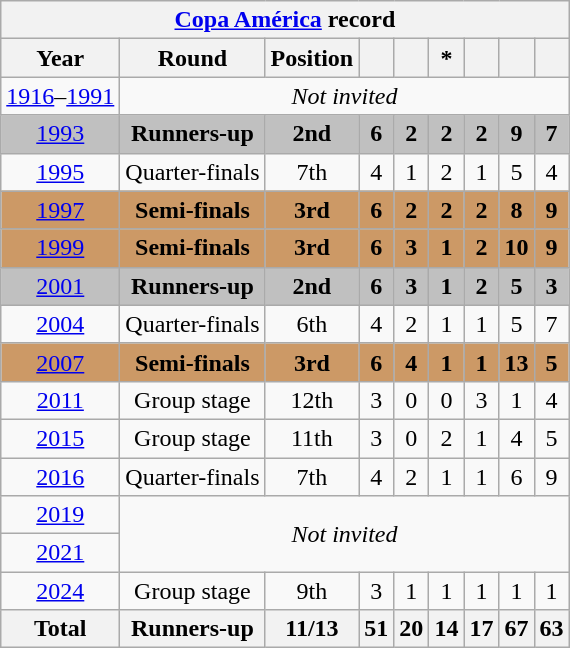<table class="wikitable" style="text-align: center;">
<tr align=center>
<th colspan=9><a href='#'>Copa América</a> record</th>
</tr>
<tr>
<th>Year</th>
<th>Round</th>
<th>Position</th>
<th></th>
<th></th>
<th>*</th>
<th></th>
<th></th>
<th></th>
</tr>
<tr align=center>
<td><a href='#'>1916</a>–<a href='#'>1991</a></td>
<td colspan=8><em>Not invited</em></td>
</tr>
<tr style="background-color:Silver">
<td> <a href='#'>1993</a></td>
<td><strong>Runners-up</strong></td>
<td><strong>2nd</strong></td>
<td><strong>6</strong></td>
<td><strong>2</strong></td>
<td><strong>2</strong></td>
<td><strong>2</strong></td>
<td><strong>9</strong></td>
<td><strong>7</strong></td>
</tr>
<tr>
<td> <a href='#'>1995</a></td>
<td>Quarter-finals</td>
<td>7th</td>
<td>4</td>
<td>1</td>
<td>2</td>
<td>1</td>
<td>5</td>
<td>4</td>
</tr>
<tr style="background:#c96;">
<td> <a href='#'>1997</a></td>
<td><strong>Semi-finals</strong></td>
<td><strong>3rd</strong></td>
<td><strong>6</strong></td>
<td><strong>2</strong></td>
<td><strong>2</strong></td>
<td><strong>2</strong></td>
<td><strong>8</strong></td>
<td><strong>9</strong></td>
</tr>
<tr style="background:#c96;">
<td> <a href='#'>1999</a></td>
<td><strong>Semi-finals</strong></td>
<td><strong>3rd</strong></td>
<td><strong>6</strong></td>
<td><strong>3</strong></td>
<td><strong>1</strong></td>
<td><strong>2</strong></td>
<td><strong>10</strong></td>
<td><strong>9</strong></td>
</tr>
<tr style="background-color:Silver">
<td> <a href='#'>2001</a></td>
<td><strong>Runners-up</strong></td>
<td><strong>2nd</strong></td>
<td><strong>6</strong></td>
<td><strong>3</strong></td>
<td><strong>1</strong></td>
<td><strong>2</strong></td>
<td><strong>5</strong></td>
<td><strong>3</strong></td>
</tr>
<tr>
<td> <a href='#'>2004</a></td>
<td>Quarter-finals</td>
<td>6th</td>
<td>4</td>
<td>2</td>
<td>1</td>
<td>1</td>
<td>5</td>
<td>7</td>
</tr>
<tr style="background:#c96;">
<td> <a href='#'>2007</a></td>
<td><strong>Semi-finals</strong></td>
<td><strong>3rd</strong></td>
<td><strong>6</strong></td>
<td><strong>4</strong></td>
<td><strong>1</strong></td>
<td><strong>1</strong></td>
<td><strong>13</strong></td>
<td><strong>5</strong></td>
</tr>
<tr>
<td> <a href='#'>2011</a></td>
<td>Group stage</td>
<td>12th</td>
<td>3</td>
<td>0</td>
<td>0</td>
<td>3</td>
<td>1</td>
<td>4</td>
</tr>
<tr>
<td> <a href='#'>2015</a></td>
<td>Group stage</td>
<td>11th</td>
<td>3</td>
<td>0</td>
<td>2</td>
<td>1</td>
<td>4</td>
<td>5</td>
</tr>
<tr>
<td> <a href='#'>2016</a></td>
<td>Quarter-finals</td>
<td>7th</td>
<td>4</td>
<td>2</td>
<td>1</td>
<td>1</td>
<td>6</td>
<td>9</td>
</tr>
<tr>
<td> <a href='#'>2019</a></td>
<td rowspan=2 colspan=8 align=center><em>Not invited</em></td>
</tr>
<tr>
<td> <a href='#'>2021</a></td>
</tr>
<tr>
<td> <a href='#'>2024</a></td>
<td>Group stage</td>
<td>9th</td>
<td>3</td>
<td>1</td>
<td>1</td>
<td>1</td>
<td>1</td>
<td>1</td>
</tr>
<tr align=center>
<th>Total</th>
<th>Runners-up</th>
<th>11/13</th>
<th>51</th>
<th>20</th>
<th>14</th>
<th>17</th>
<th>67</th>
<th>63</th>
</tr>
</table>
